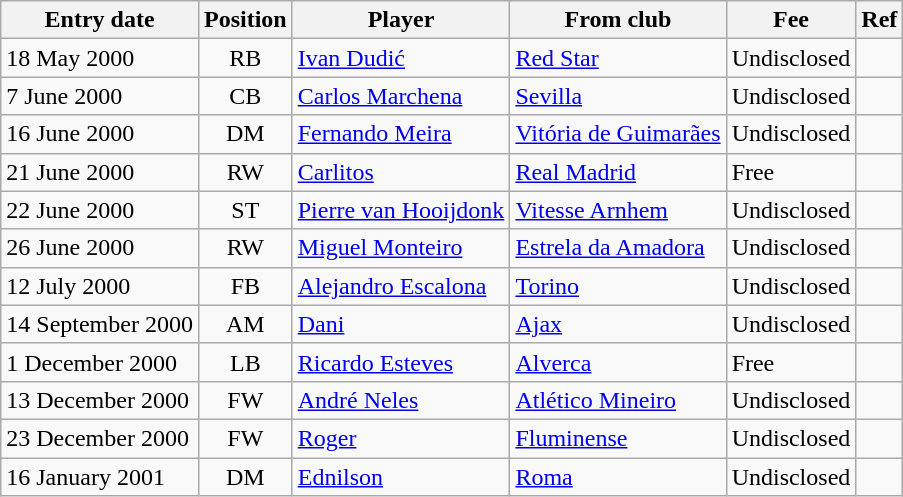<table class="wikitable sortable">
<tr>
<th>Entry date</th>
<th>Position</th>
<th>Player</th>
<th>From club</th>
<th>Fee</th>
<th>Ref</th>
</tr>
<tr>
<td>18 May 2000</td>
<td style="text-align:center;">RB</td>
<td style="text-align:left;"><a href='#'>Ivan Dudić</a></td>
<td style="text-align:left;"><a href='#'>Red Star</a></td>
<td>Undisclosed</td>
<td></td>
</tr>
<tr>
<td>7 June 2000</td>
<td style="text-align:center;">CB</td>
<td style="text-align:left;"><a href='#'>Carlos Marchena</a></td>
<td style="text-align:left;"><a href='#'>Sevilla</a></td>
<td>Undisclosed</td>
<td></td>
</tr>
<tr>
<td>16 June 2000</td>
<td style="text-align:center;">DM</td>
<td style="text-align:left;"><a href='#'>Fernando Meira</a></td>
<td style="text-align:left;"><a href='#'>Vitória de Guimarães</a></td>
<td>Undisclosed</td>
<td></td>
</tr>
<tr>
<td>21 June 2000</td>
<td style="text-align:center;">RW</td>
<td style="text-align:left;"><a href='#'>Carlitos</a></td>
<td style="text-align:left;"><a href='#'>Real Madrid</a></td>
<td>Free</td>
<td></td>
</tr>
<tr>
<td>22 June 2000</td>
<td style="text-align:center;">ST</td>
<td style="text-align:left;"><a href='#'>Pierre van Hooijdonk</a></td>
<td style="text-align:left;"><a href='#'>Vitesse Arnhem</a></td>
<td>Undisclosed</td>
<td></td>
</tr>
<tr>
<td>26 June 2000</td>
<td style="text-align:center;">RW</td>
<td style="text-align:left;"><a href='#'>Miguel Monteiro</a></td>
<td style="text-align:left;"><a href='#'>Estrela da Amadora</a></td>
<td>Undisclosed</td>
<td></td>
</tr>
<tr>
<td>12 July 2000</td>
<td style="text-align:center;">FB</td>
<td style="text-align:left;"><a href='#'>Alejandro Escalona</a></td>
<td style="text-align:left;"><a href='#'>Torino</a></td>
<td>Undisclosed</td>
<td></td>
</tr>
<tr>
<td>14 September 2000</td>
<td style="text-align:center;">AM</td>
<td style="text-align:left;"><a href='#'>Dani</a></td>
<td style="text-align:left;"><a href='#'>Ajax</a></td>
<td>Undisclosed</td>
<td></td>
</tr>
<tr>
<td>1 December 2000</td>
<td style="text-align:center;">LB</td>
<td style="text-align:left;"><a href='#'>Ricardo Esteves</a></td>
<td style="text-align:left;"><a href='#'>Alverca</a></td>
<td>Free</td>
<td></td>
</tr>
<tr>
<td>13 December 2000</td>
<td style="text-align:center;">FW</td>
<td style="text-align:left;"><a href='#'>André Neles</a></td>
<td style="text-align:left;"><a href='#'>Atlético Mineiro</a></td>
<td>Undisclosed</td>
<td></td>
</tr>
<tr>
<td>23 December 2000</td>
<td style="text-align:center;">FW</td>
<td style="text-align:left;"><a href='#'>Roger</a></td>
<td style="text-align:left;"><a href='#'>Fluminense</a></td>
<td>Undisclosed</td>
<td></td>
</tr>
<tr>
<td>16 January 2001</td>
<td style="text-align:center;">DM</td>
<td style="text-align:left;"><a href='#'>Ednilson</a></td>
<td style="text-align:left;"><a href='#'>Roma</a></td>
<td>Undisclosed</td>
<td></td>
</tr>
</table>
